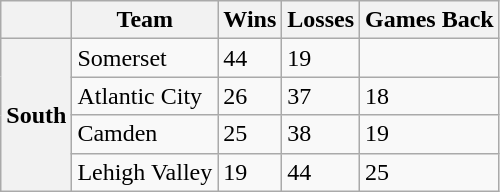<table class="wikitable">
<tr>
<th></th>
<th>Team</th>
<th>Wins</th>
<th>Losses</th>
<th>Games Back</th>
</tr>
<tr>
<th rowspan="4">South</th>
<td>Somerset</td>
<td>44</td>
<td>19</td>
<td> </td>
</tr>
<tr>
<td>Atlantic City</td>
<td>26</td>
<td>37</td>
<td>18</td>
</tr>
<tr>
<td>Camden</td>
<td>25</td>
<td>38</td>
<td>19</td>
</tr>
<tr>
<td>Lehigh Valley</td>
<td>19</td>
<td>44</td>
<td>25</td>
</tr>
</table>
